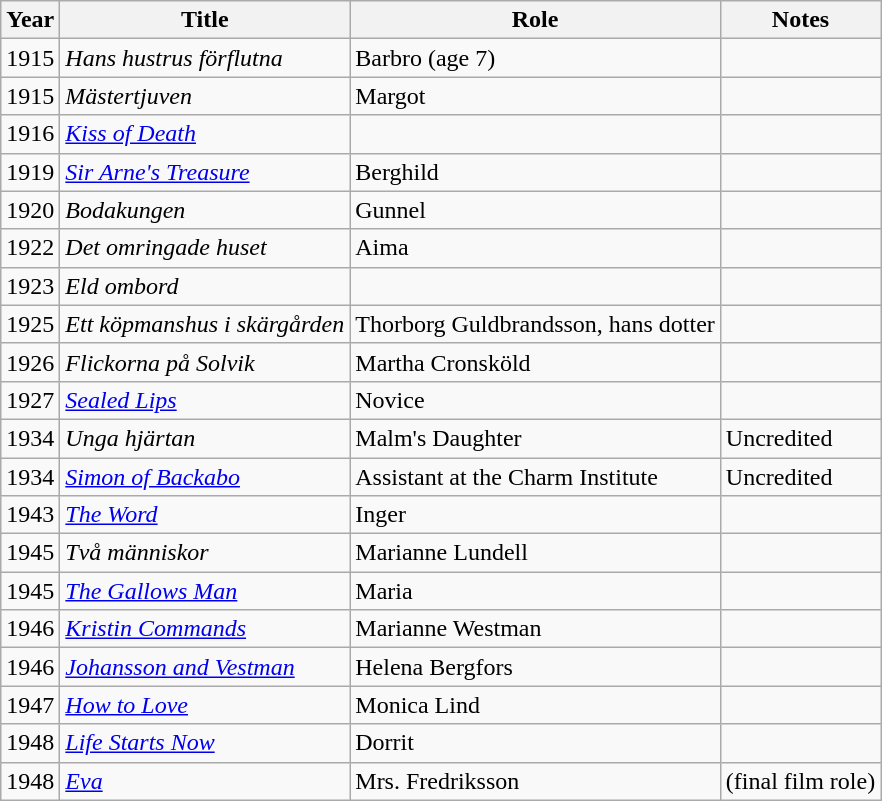<table class="wikitable">
<tr>
<th>Year</th>
<th>Title</th>
<th>Role</th>
<th>Notes</th>
</tr>
<tr>
<td>1915</td>
<td><em>Hans hustrus förflutna</em></td>
<td>Barbro (age 7)</td>
<td></td>
</tr>
<tr>
<td>1915</td>
<td><em>Mästertjuven</em></td>
<td>Margot</td>
<td></td>
</tr>
<tr>
<td>1916</td>
<td><em><a href='#'>Kiss of Death</a></em></td>
<td></td>
<td></td>
</tr>
<tr>
<td>1919</td>
<td><em><a href='#'>Sir Arne's Treasure</a></em></td>
<td>Berghild</td>
<td></td>
</tr>
<tr>
<td>1920</td>
<td><em>Bodakungen</em></td>
<td>Gunnel</td>
<td></td>
</tr>
<tr>
<td>1922</td>
<td><em>Det omringade huset</em></td>
<td>Aima</td>
<td></td>
</tr>
<tr>
<td>1923</td>
<td><em>Eld ombord</em></td>
<td></td>
<td></td>
</tr>
<tr>
<td>1925</td>
<td><em>Ett köpmanshus i skärgården</em></td>
<td>Thorborg Guldbrandsson, hans dotter</td>
<td></td>
</tr>
<tr>
<td>1926</td>
<td><em>Flickorna på Solvik</em></td>
<td>Martha Cronsköld</td>
<td></td>
</tr>
<tr>
<td>1927</td>
<td><em><a href='#'>Sealed Lips</a></em></td>
<td>Novice</td>
<td></td>
</tr>
<tr>
<td>1934</td>
<td><em>Unga hjärtan</em></td>
<td>Malm's Daughter</td>
<td>Uncredited</td>
</tr>
<tr>
<td>1934</td>
<td><em><a href='#'>Simon of Backabo</a></em></td>
<td>Assistant at the Charm Institute</td>
<td>Uncredited</td>
</tr>
<tr>
<td>1943</td>
<td><em><a href='#'>The Word</a></em></td>
<td>Inger</td>
<td></td>
</tr>
<tr>
<td>1945</td>
<td><em>Två människor</em></td>
<td>Marianne Lundell</td>
<td></td>
</tr>
<tr>
<td>1945</td>
<td><em><a href='#'>The Gallows Man</a></em></td>
<td>Maria</td>
<td></td>
</tr>
<tr>
<td>1946</td>
<td><em><a href='#'>Kristin Commands</a></em></td>
<td>Marianne Westman</td>
<td></td>
</tr>
<tr>
<td>1946</td>
<td><em><a href='#'>Johansson and Vestman</a></em></td>
<td>Helena Bergfors</td>
<td></td>
</tr>
<tr>
<td>1947</td>
<td><em><a href='#'>How to Love</a></em></td>
<td>Monica Lind</td>
<td></td>
</tr>
<tr>
<td>1948</td>
<td><em><a href='#'>Life Starts Now</a></em></td>
<td>Dorrit</td>
<td></td>
</tr>
<tr>
<td>1948</td>
<td><em><a href='#'>Eva</a></em></td>
<td>Mrs. Fredriksson</td>
<td>(final film role)</td>
</tr>
</table>
